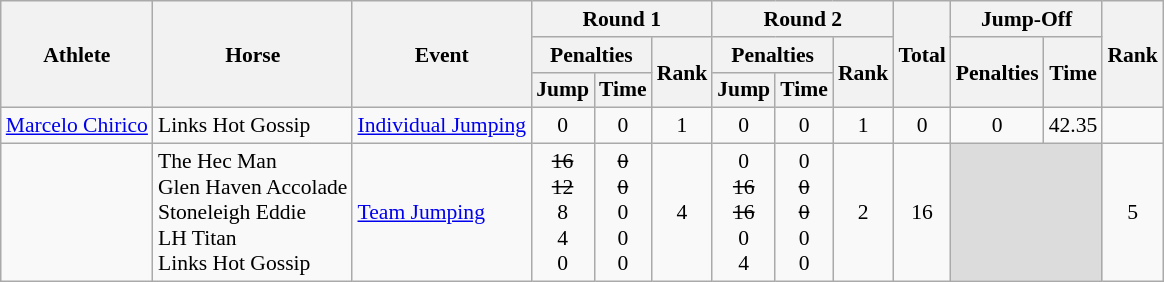<table class="wikitable" border="1" style="font-size:90%">
<tr>
<th rowspan=3>Athlete</th>
<th rowspan=3>Horse</th>
<th rowspan=3>Event</th>
<th colspan=3>Round 1</th>
<th colspan=3>Round 2</th>
<th rowspan=3>Total</th>
<th colspan=2>Jump-Off</th>
<th rowspan=3>Rank</th>
</tr>
<tr>
<th colspan=2>Penalties</th>
<th rowspan=2>Rank</th>
<th colspan=2>Penalties</th>
<th rowspan=2>Rank</th>
<th rowspan=2>Penalties</th>
<th rowspan=2>Time</th>
</tr>
<tr>
<th>Jump</th>
<th>Time</th>
<th>Jump</th>
<th>Time</th>
</tr>
<tr>
<td><a href='#'>Marcelo Chirico</a></td>
<td>Links Hot Gossip</td>
<td><a href='#'>Individual Jumping</a></td>
<td align=center>0</td>
<td align=center>0</td>
<td align=center>1</td>
<td align=center>0</td>
<td align=center>0</td>
<td align=center>1</td>
<td align=center>0</td>
<td align=center>0</td>
<td align=center>42.35</td>
<td align=center></td>
</tr>
<tr>
<td><br><br><br><br></td>
<td>The Hec Man<br>Glen Haven Accolade<br>Stoneleigh Eddie<br>LH Titan<br>Links Hot Gossip</td>
<td><a href='#'>Team Jumping</a></td>
<td align=center><s>16</s><br><s>12</s><br>8<br>4<br>0</td>
<td align=center><s>0</s><br><s>0</s><br>0<br>0<br>0</td>
<td align=center>4</td>
<td align=center>0<br><s>16</s><br><s>16</s><br>0<br>4</td>
<td align=center>0<br><s>0</s><br><s>0</s><br>0<br>0</td>
<td align=center>2</td>
<td align=center>16</td>
<td colspan=2 bgcolor=#DCDCDC></td>
<td align=center>5</td>
</tr>
</table>
